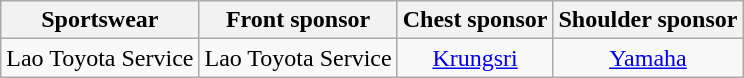<table class="wikitable" style="text-align: center">
<tr>
<th>Sportswear</th>
<th>Front sponsor</th>
<th>Chest sponsor</th>
<th>Shoulder sponsor</th>
</tr>
<tr>
<td>Lao Toyota Service</td>
<td>Lao Toyota Service</td>
<td><a href='#'>Krungsri</a></td>
<td><a href='#'>Yamaha</a></td>
</tr>
</table>
